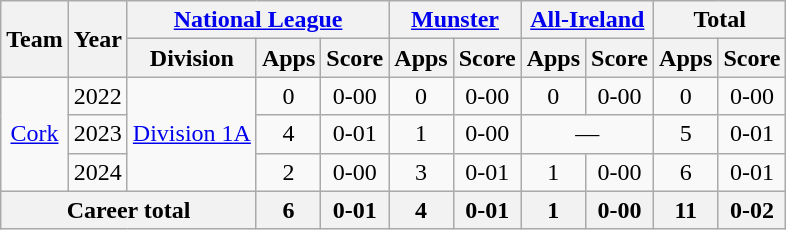<table class="wikitable" style="text-align:center">
<tr>
<th rowspan="2">Team</th>
<th rowspan="2">Year</th>
<th colspan="3"><a href='#'>National League</a></th>
<th colspan="2"><a href='#'>Munster</a></th>
<th colspan="2"><a href='#'>All-Ireland</a></th>
<th colspan="2">Total</th>
</tr>
<tr>
<th>Division</th>
<th>Apps</th>
<th>Score</th>
<th>Apps</th>
<th>Score</th>
<th>Apps</th>
<th>Score</th>
<th>Apps</th>
<th>Score</th>
</tr>
<tr>
<td rowspan="3"><a href='#'>Cork</a></td>
<td>2022</td>
<td rowspan="3"><a href='#'>Division 1A</a></td>
<td>0</td>
<td>0-00</td>
<td>0</td>
<td>0-00</td>
<td>0</td>
<td>0-00</td>
<td>0</td>
<td>0-00</td>
</tr>
<tr>
<td>2023</td>
<td>4</td>
<td>0-01</td>
<td>1</td>
<td>0-00</td>
<td colspan=2>—</td>
<td>5</td>
<td>0-01</td>
</tr>
<tr>
<td>2024</td>
<td>2</td>
<td>0-00</td>
<td>3</td>
<td>0-01</td>
<td>1</td>
<td>0-00</td>
<td>6</td>
<td>0-01</td>
</tr>
<tr>
<th colspan="3">Career total</th>
<th>6</th>
<th>0-01</th>
<th>4</th>
<th>0-01</th>
<th>1</th>
<th>0-00</th>
<th>11</th>
<th>0-02</th>
</tr>
</table>
